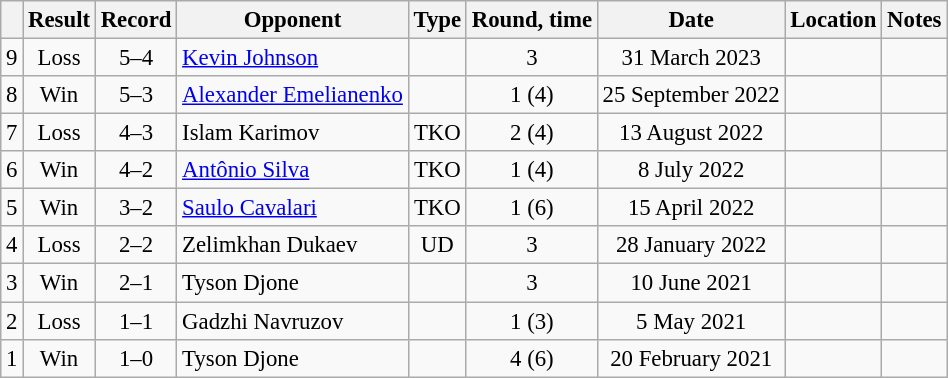<table class="wikitable" style="text-align:center; font-size:95%">
<tr>
<th></th>
<th>Result</th>
<th>Record</th>
<th>Opponent</th>
<th>Type</th>
<th>Round, time</th>
<th>Date</th>
<th>Location</th>
<th>Notes</th>
</tr>
<tr>
<td>9</td>
<td>Loss</td>
<td>5–4</td>
<td style="text-align:left;"> <a href='#'>Kevin Johnson</a></td>
<td></td>
<td>3</td>
<td>31 March 2023</td>
<td style="text-align:left;"> </td>
<td style="text-align:left;"></td>
</tr>
<tr>
<td>8</td>
<td>Win</td>
<td>5–3</td>
<td style="text-align:left;"> <a href='#'>Alexander Emelianenko</a></td>
<td></td>
<td>1 (4)</td>
<td>25 September 2022</td>
<td style="text-align:left;"> </td>
<td style="text-align:left;"></td>
</tr>
<tr>
<td>7</td>
<td>Loss</td>
<td>4–3</td>
<td style="text-align:left;"> Islam Karimov</td>
<td>TKO</td>
<td>2 (4)</td>
<td>13 August 2022</td>
<td style="text-align:left;"> </td>
<td style="text-align:left;"></td>
</tr>
<tr>
<td>6</td>
<td>Win</td>
<td>4–2</td>
<td style="text-align:left;"> <a href='#'>Antônio Silva</a></td>
<td>TKO</td>
<td>1 (4)</td>
<td>8 July 2022</td>
<td style="text-align:left;"> </td>
<td style="text-align:left;"></td>
</tr>
<tr>
<td>5</td>
<td>Win</td>
<td>3–2</td>
<td style="text-align:left;"> <a href='#'>Saulo Cavalari</a></td>
<td>TKO</td>
<td>1 (6)</td>
<td>15 April 2022</td>
<td style="text-align:left;"> </td>
<td style="text-align:left;"></td>
</tr>
<tr>
<td>4</td>
<td>Loss</td>
<td>2–2</td>
<td style="text-align:left;"> Zelimkhan Dukaev</td>
<td>UD</td>
<td>3</td>
<td>28 January 2022</td>
<td style="text-align:left;"> </td>
<td style="text-align:left;"></td>
</tr>
<tr>
<td>3</td>
<td>Win</td>
<td>2–1</td>
<td style="text-align:left;"> Tyson Djone</td>
<td></td>
<td>3</td>
<td>10 June 2021</td>
<td style="text-align:left;"> </td>
<td style="text-align:left;"></td>
</tr>
<tr>
<td>2</td>
<td>Loss</td>
<td>1–1</td>
<td style="text-align:left;"> Gadzhi Navruzov</td>
<td></td>
<td>1 (3)</td>
<td>5 May 2021</td>
<td style="text-align:left;"> </td>
<td style="text-align:left;"></td>
</tr>
<tr>
<td>1</td>
<td>Win</td>
<td>1–0</td>
<td style="text-align:left;"> Tyson Djone</td>
<td></td>
<td>4 (6)</td>
<td>20 February 2021</td>
<td style="text-align:left;"> </td>
<td style="text-align:left;"></td>
</tr>
</table>
